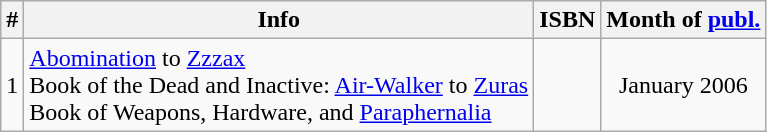<table class="wikitable">
<tr>
<th>#</th>
<th>Info</th>
<th>ISBN</th>
<th>Month of <a href='#'>publ.</a></th>
</tr>
<tr align="center">
<td>1</td>
<td align="left"><a href='#'>Abomination</a> to <a href='#'>Zzzax</a><br>Book of the Dead and Inactive: <a href='#'>Air-Walker</a> to <a href='#'>Zuras</a><br>Book of Weapons, Hardware, and <a href='#'>Paraphernalia</a></td>
<td></td>
<td>January 2006</td>
</tr>
</table>
